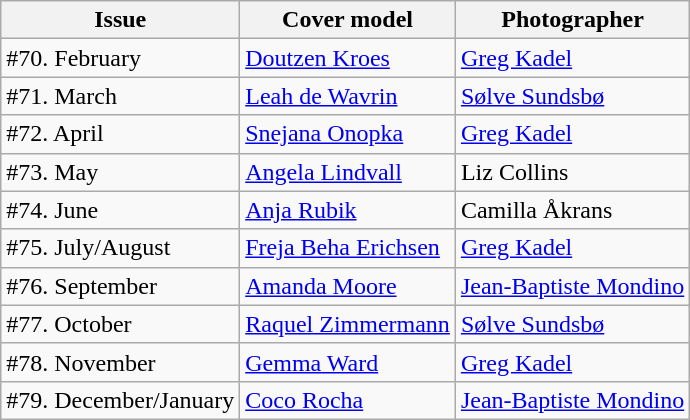<table class="sortable wikitable">
<tr>
<th>Issue</th>
<th>Cover model</th>
<th>Photographer</th>
</tr>
<tr>
<td>#70. February</td>
<td><a href='#'>Doutzen Kroes</a></td>
<td><a href='#'>Greg Kadel</a></td>
</tr>
<tr>
<td>#71. March</td>
<td><a href='#'>Leah de Wavrin</a></td>
<td><a href='#'>Sølve Sundsbø</a></td>
</tr>
<tr>
<td>#72. April</td>
<td><a href='#'>Snejana Onopka</a></td>
<td><a href='#'>Greg Kadel</a></td>
</tr>
<tr>
<td>#73. May</td>
<td><a href='#'>Angela Lindvall</a></td>
<td>Liz Collins</td>
</tr>
<tr>
<td>#74. June</td>
<td><a href='#'>Anja Rubik</a></td>
<td>Camilla Åkrans</td>
</tr>
<tr>
<td>#75. July/August</td>
<td><a href='#'>Freja Beha Erichsen</a></td>
<td><a href='#'>Greg Kadel</a></td>
</tr>
<tr>
<td>#76. September</td>
<td><a href='#'>Amanda Moore</a></td>
<td><a href='#'>Jean-Baptiste Mondino</a></td>
</tr>
<tr>
<td>#77. October</td>
<td><a href='#'>Raquel Zimmermann</a></td>
<td><a href='#'>Sølve Sundsbø</a></td>
</tr>
<tr>
<td>#78. November</td>
<td><a href='#'>Gemma Ward</a></td>
<td><a href='#'>Greg Kadel</a></td>
</tr>
<tr>
<td>#79. December/January</td>
<td><a href='#'>Coco Rocha</a></td>
<td><a href='#'>Jean-Baptiste Mondino</a></td>
</tr>
</table>
